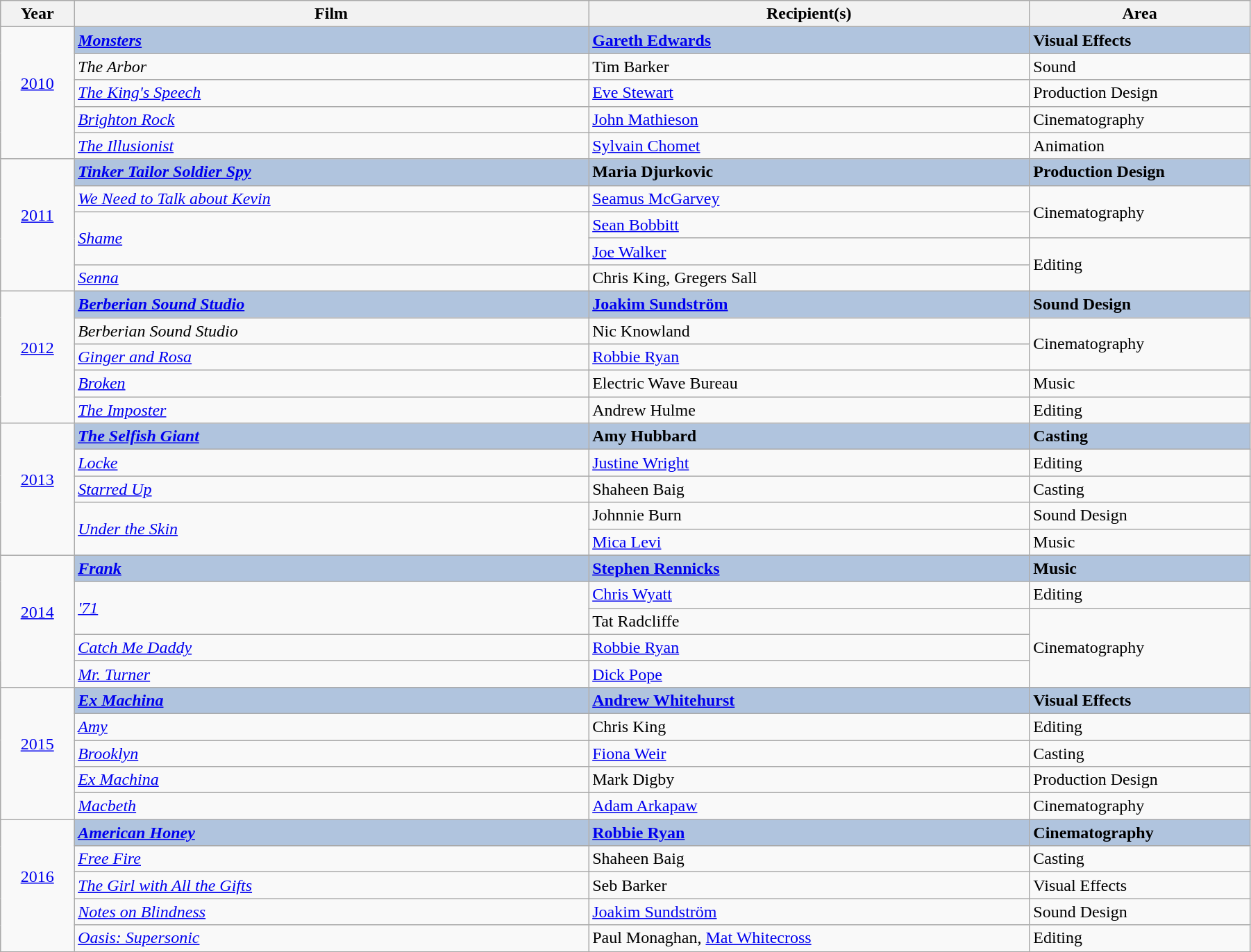<table class="wikitable" width="95%" cellpadding="5">
<tr>
<th width="5%">Year</th>
<th width="35%">Film</th>
<th width="30%">Recipient(s)</th>
<th width="15%">Area</th>
</tr>
<tr>
<td rowspan="5" style="text-align:center;"><a href='#'>2010</a><br><br></td>
<td style="background:#B0C4DE;"><strong><em><a href='#'>Monsters</a></em></strong></td>
<td style="background:#B0C4DE;"><strong><a href='#'>Gareth Edwards</a></strong></td>
<td style="background:#B0C4DE;"><strong>Visual Effects</strong></td>
</tr>
<tr>
<td><em>The Arbor</em></td>
<td>Tim Barker</td>
<td>Sound</td>
</tr>
<tr>
<td><em><a href='#'>The King's Speech</a></em></td>
<td><a href='#'>Eve Stewart</a></td>
<td>Production Design</td>
</tr>
<tr>
<td><em><a href='#'>Brighton Rock</a></em></td>
<td><a href='#'>John Mathieson</a></td>
<td>Cinematography</td>
</tr>
<tr>
<td><em><a href='#'>The Illusionist</a></em></td>
<td><a href='#'>Sylvain Chomet</a></td>
<td>Animation</td>
</tr>
<tr>
<td rowspan="5" style="text-align:center;"><a href='#'>2011</a><br><br></td>
<td style="background:#B0C4DE;"><strong><em><a href='#'>Tinker Tailor Soldier Spy</a></em></strong></td>
<td style="background:#B0C4DE;"><strong>Maria Djurkovic</strong></td>
<td style="background:#B0C4DE;"><strong>Production Design</strong></td>
</tr>
<tr>
<td><em><a href='#'>We Need to Talk about Kevin</a></em></td>
<td><a href='#'>Seamus McGarvey</a></td>
<td rowspan="2">Cinematography</td>
</tr>
<tr>
<td rowspan="2"><em><a href='#'>Shame</a></em></td>
<td><a href='#'>Sean Bobbitt</a></td>
</tr>
<tr>
<td><a href='#'>Joe Walker</a></td>
<td rowspan="2">Editing</td>
</tr>
<tr>
<td><em><a href='#'>Senna</a></em></td>
<td>Chris King, Gregers Sall</td>
</tr>
<tr>
<td rowspan="5" style="text-align:center;"><a href='#'>2012</a><br><br></td>
<td style="background:#B0C4DE;"><strong><em><a href='#'>Berberian Sound Studio</a></em></strong></td>
<td style="background:#B0C4DE;"><strong><a href='#'>Joakim Sundström</a></strong></td>
<td style="background:#B0C4DE;"><strong>Sound Design</strong></td>
</tr>
<tr>
<td><em>Berberian Sound Studio</em></td>
<td>Nic Knowland</td>
<td rowspan="2">Cinematography</td>
</tr>
<tr>
<td><em><a href='#'>Ginger and Rosa</a></em></td>
<td><a href='#'>Robbie Ryan</a></td>
</tr>
<tr>
<td><em><a href='#'>Broken</a></em></td>
<td>Electric Wave Bureau</td>
<td>Music</td>
</tr>
<tr>
<td><em><a href='#'>The Imposter</a></em></td>
<td>Andrew Hulme</td>
<td>Editing</td>
</tr>
<tr>
<td rowspan="5" style="text-align:center;"><a href='#'>2013</a><br><br></td>
<td style="background:#B0C4DE;"><strong><em><a href='#'>The Selfish Giant</a></em></strong></td>
<td style="background:#B0C4DE;"><strong>Amy Hubbard</strong></td>
<td style="background:#B0C4DE;"><strong>Casting</strong></td>
</tr>
<tr>
<td><em><a href='#'>Locke</a></em></td>
<td><a href='#'>Justine Wright</a></td>
<td>Editing</td>
</tr>
<tr>
<td><em><a href='#'>Starred Up</a></em></td>
<td>Shaheen Baig</td>
<td>Casting</td>
</tr>
<tr>
<td rowspan="2"><em><a href='#'>Under the Skin</a></em></td>
<td>Johnnie Burn</td>
<td>Sound Design</td>
</tr>
<tr>
<td><a href='#'>Mica Levi</a></td>
<td>Music</td>
</tr>
<tr>
<td rowspan="5" style="text-align:center;"><a href='#'>2014</a><br><br></td>
<td style="background:#B0C4DE;"><strong><em><a href='#'>Frank</a></em></strong></td>
<td style="background:#B0C4DE;"><strong><a href='#'>Stephen Rennicks</a></strong></td>
<td style="background:#B0C4DE;"><strong>Music</strong></td>
</tr>
<tr>
<td rowspan="2"><em><a href='#'>'71</a></em></td>
<td><a href='#'>Chris Wyatt</a></td>
<td>Editing</td>
</tr>
<tr>
<td>Tat Radcliffe</td>
<td rowspan="3">Cinematography</td>
</tr>
<tr>
<td><em><a href='#'>Catch Me Daddy</a></em></td>
<td><a href='#'>Robbie Ryan</a></td>
</tr>
<tr>
<td><em><a href='#'>Mr. Turner</a></em></td>
<td><a href='#'>Dick Pope</a></td>
</tr>
<tr>
<td rowspan="5" style="text-align:center;"><a href='#'>2015</a><br><br></td>
<td style="background:#B0C4DE;"><strong><em><a href='#'>Ex Machina</a></em></strong></td>
<td style="background:#B0C4DE;"><strong><a href='#'>Andrew Whitehurst</a></strong></td>
<td style="background:#B0C4DE;"><strong>Visual Effects</strong></td>
</tr>
<tr>
<td><em><a href='#'>Amy</a></em></td>
<td>Chris King</td>
<td>Editing</td>
</tr>
<tr>
<td><em><a href='#'>Brooklyn</a></em></td>
<td><a href='#'>Fiona Weir</a></td>
<td>Casting</td>
</tr>
<tr>
<td><em><a href='#'>Ex Machina</a></em></td>
<td>Mark Digby</td>
<td>Production Design</td>
</tr>
<tr>
<td><em><a href='#'>Macbeth</a></em></td>
<td><a href='#'>Adam Arkapaw</a></td>
<td>Cinematography</td>
</tr>
<tr>
<td rowspan="5" style="text-align:center;"><a href='#'>2016</a><br><br></td>
<td style="background:#B0C4DE;"><strong><em><a href='#'>American Honey</a></em></strong></td>
<td style="background:#B0C4DE;"><strong><a href='#'>Robbie Ryan</a></strong></td>
<td style="background:#B0C4DE;"><strong>Cinematography</strong></td>
</tr>
<tr>
<td><em><a href='#'>Free Fire</a></em></td>
<td>Shaheen Baig</td>
<td>Casting</td>
</tr>
<tr>
<td><em><a href='#'>The Girl with All the Gifts</a></em></td>
<td>Seb Barker</td>
<td>Visual Effects</td>
</tr>
<tr>
<td><em><a href='#'>Notes on Blindness</a></em></td>
<td><a href='#'>Joakim Sundström</a></td>
<td>Sound Design</td>
</tr>
<tr>
<td><em><a href='#'>Oasis: Supersonic</a></em></td>
<td>Paul Monaghan, <a href='#'>Mat Whitecross</a></td>
<td>Editing</td>
</tr>
<tr>
</tr>
</table>
